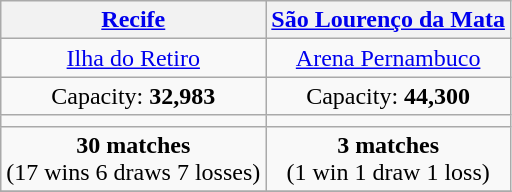<table class="wikitable" style="text-align:center">
<tr>
<th><a href='#'>Recife</a></th>
<th><a href='#'>São Lourenço da Mata</a></th>
</tr>
<tr>
<td><a href='#'>Ilha do Retiro</a></td>
<td><a href='#'>Arena Pernambuco</a></td>
</tr>
<tr>
<td>Capacity: <strong>32,983</strong></td>
<td>Capacity: <strong>44,300</strong></td>
</tr>
<tr>
<td></td>
<td></td>
</tr>
<tr>
<td><strong>30 matches</strong><br>(17 wins 6 draws 7 losses)</td>
<td><strong>3 matches</strong><br>(1 win 1 draw 1 loss)</td>
</tr>
<tr>
</tr>
</table>
